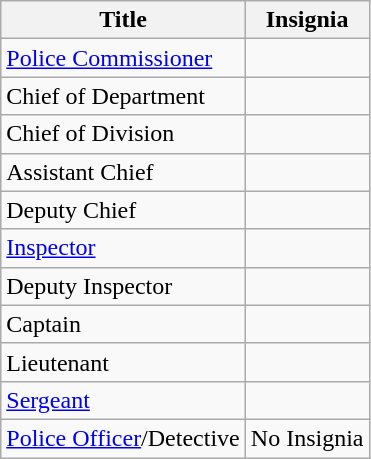<table class="wikitable">
<tr>
<th>Title</th>
<th>Insignia</th>
</tr>
<tr>
<td><a href='#'>Police Commissioner</a></td>
<td></td>
</tr>
<tr>
<td>Chief of Department</td>
<td></td>
</tr>
<tr>
<td>Chief of Division</td>
<td></td>
</tr>
<tr>
<td>Assistant Chief</td>
<td></td>
</tr>
<tr>
<td>Deputy Chief</td>
<td></td>
</tr>
<tr>
<td><a href='#'>Inspector</a></td>
<td></td>
</tr>
<tr>
<td>Deputy Inspector</td>
<td></td>
</tr>
<tr>
<td>Captain</td>
<td></td>
</tr>
<tr>
<td>Lieutenant</td>
<td></td>
</tr>
<tr>
<td><a href='#'>Sergeant</a></td>
<td></td>
</tr>
<tr>
<td><a href='#'>Police Officer</a>/Detective</td>
<td>No Insignia</td>
</tr>
</table>
